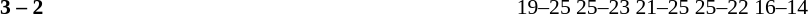<table width=100% cellspacing=1>
<tr>
<th width=20%></th>
<th width=12%></th>
<th width=20%></th>
<th width=33%></th>
<td></td>
</tr>
<tr style=font-size:90%>
<td align=right><strong></strong></td>
<td align=center><strong>3 – 2</strong></td>
<td></td>
<td>19–25 25–23 21–25 25–22 16–14</td>
</tr>
</table>
